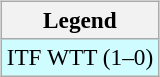<table>
<tr valign=top>
<td><br><table class=wikitable style=font-size:97%>
<tr>
<th>Legend</th>
</tr>
<tr bgcolor=cffcff>
<td>ITF WTT (1–0)</td>
</tr>
</table>
</td>
<td></td>
</tr>
</table>
